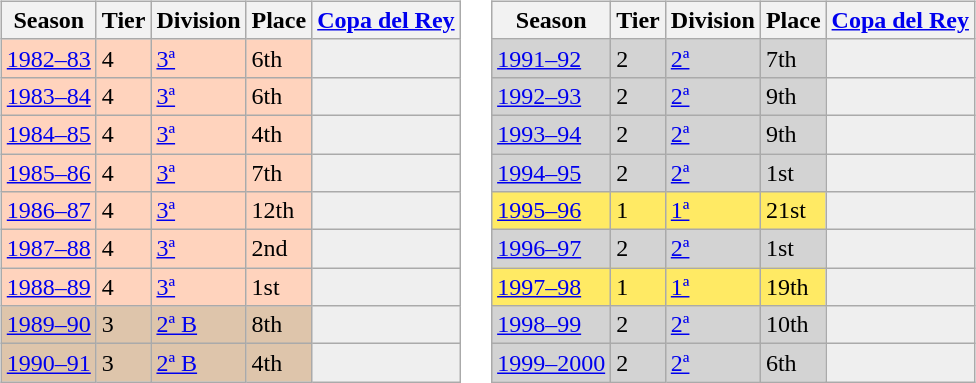<table>
<tr>
<td valign="top" width=0%><br><table class="wikitable">
<tr style="background:#f0f6fa;">
<th>Season</th>
<th>Tier</th>
<th>Division</th>
<th>Place</th>
<th><a href='#'>Copa del Rey</a></th>
</tr>
<tr>
<td style="background:#FFD3BD;"><a href='#'>1982–83</a></td>
<td style="background:#FFD3BD;">4</td>
<td style="background:#FFD3BD;"><a href='#'>3ª</a></td>
<td style="background:#FFD3BD;">6th</td>
<th style="background:#efefef;"></th>
</tr>
<tr>
<td style="background:#FFD3BD;"><a href='#'>1983–84</a></td>
<td style="background:#FFD3BD;">4</td>
<td style="background:#FFD3BD;"><a href='#'>3ª</a></td>
<td style="background:#FFD3BD;">6th</td>
<th style="background:#efefef;"></th>
</tr>
<tr>
<td style="background:#FFD3BD;"><a href='#'>1984–85</a></td>
<td style="background:#FFD3BD;">4</td>
<td style="background:#FFD3BD;"><a href='#'>3ª</a></td>
<td style="background:#FFD3BD;">4th</td>
<th style="background:#efefef;"></th>
</tr>
<tr>
<td style="background:#FFD3BD;"><a href='#'>1985–86</a></td>
<td style="background:#FFD3BD;">4</td>
<td style="background:#FFD3BD;"><a href='#'>3ª</a></td>
<td style="background:#FFD3BD;">7th</td>
<th style="background:#efefef;"></th>
</tr>
<tr>
<td style="background:#FFD3BD;"><a href='#'>1986–87</a></td>
<td style="background:#FFD3BD;">4</td>
<td style="background:#FFD3BD;"><a href='#'>3ª</a></td>
<td style="background:#FFD3BD;">12th</td>
<th style="background:#efefef;"></th>
</tr>
<tr>
<td style="background:#FFD3BD;"><a href='#'>1987–88</a></td>
<td style="background:#FFD3BD;">4</td>
<td style="background:#FFD3BD;"><a href='#'>3ª</a></td>
<td style="background:#FFD3BD;">2nd</td>
<th style="background:#efefef;"></th>
</tr>
<tr>
<td style="background:#FFD3BD;"><a href='#'>1988–89</a></td>
<td style="background:#FFD3BD;">4</td>
<td style="background:#FFD3BD;"><a href='#'>3ª</a></td>
<td style="background:#FFD3BD;">1st</td>
<th style="background:#efefef;"></th>
</tr>
<tr>
<td style="background:#DEC5AB;"><a href='#'>1989–90</a></td>
<td style="background:#DEC5AB;">3</td>
<td style="background:#DEC5AB;"><a href='#'>2ª B</a></td>
<td style="background:#DEC5AB;">8th</td>
<th style="background:#efefef;"></th>
</tr>
<tr>
<td style="background:#DEC5AB;"><a href='#'>1990–91</a></td>
<td style="background:#DEC5AB;">3</td>
<td style="background:#DEC5AB;"><a href='#'>2ª B</a></td>
<td style="background:#DEC5AB;">4th</td>
<th style="background:#efefef;"></th>
</tr>
</table>
</td>
<td valign="top" width=0%><br><table class="wikitable">
<tr style="background:#f0f6fa;">
<th>Season</th>
<th>Tier</th>
<th>Division</th>
<th>Place</th>
<th><a href='#'>Copa del Rey</a></th>
</tr>
<tr>
<td style="background:#D3D3D3;"><a href='#'>1991–92</a></td>
<td style="background:#D3D3D3;">2</td>
<td style="background:#D3D3D3;"><a href='#'>2ª</a></td>
<td style="background:#D3D3D3;">7th</td>
<th style="background:#efefef;"></th>
</tr>
<tr>
<td style="background:#D3D3D3;"><a href='#'>1992–93</a></td>
<td style="background:#D3D3D3;">2</td>
<td style="background:#D3D3D3;"><a href='#'>2ª</a></td>
<td style="background:#D3D3D3;">9th</td>
<th style="background:#efefef;"></th>
</tr>
<tr>
<td style="background:#D3D3D3;"><a href='#'>1993–94</a></td>
<td style="background:#D3D3D3;">2</td>
<td style="background:#D3D3D3;"><a href='#'>2ª</a></td>
<td style="background:#D3D3D3;">9th</td>
<th style="background:#efefef;"></th>
</tr>
<tr>
<td style="background:#D3D3D3;"><a href='#'>1994–95</a></td>
<td style="background:#D3D3D3;">2</td>
<td style="background:#D3D3D3;"><a href='#'>2ª</a></td>
<td style="background:#D3D3D3;">1st</td>
<th style="background:#efefef;"></th>
</tr>
<tr>
<td style="background:#FFEA64;"><a href='#'>1995–96</a></td>
<td style="background:#FFEA64;">1</td>
<td style="background:#FFEA64;"><a href='#'>1ª</a></td>
<td style="background:#FFEA64;">21st</td>
<th style="background:#efefef;"></th>
</tr>
<tr>
<td style="background:#D3D3D3;"><a href='#'>1996–97</a></td>
<td style="background:#D3D3D3;">2</td>
<td style="background:#D3D3D3;"><a href='#'>2ª</a></td>
<td style="background:#D3D3D3;">1st</td>
<th style="background:#efefef;"></th>
</tr>
<tr>
<td style="background:#FFEA64;"><a href='#'>1997–98</a></td>
<td style="background:#FFEA64;">1</td>
<td style="background:#FFEA64;"><a href='#'>1ª</a></td>
<td style="background:#FFEA64;">19th</td>
<th style="background:#efefef;"></th>
</tr>
<tr>
<td style="background:#D3D3D3;"><a href='#'>1998–99</a></td>
<td style="background:#D3D3D3;">2</td>
<td style="background:#D3D3D3;"><a href='#'>2ª</a></td>
<td style="background:#D3D3D3;">10th</td>
<th style="background:#efefef;"></th>
</tr>
<tr>
<td style="background:#D3D3D3;"><a href='#'>1999–2000</a></td>
<td style="background:#D3D3D3;">2</td>
<td style="background:#D3D3D3;"><a href='#'>2ª</a></td>
<td style="background:#D3D3D3;">6th</td>
<th style="background:#efefef;"></th>
</tr>
</table>
</td>
</tr>
</table>
